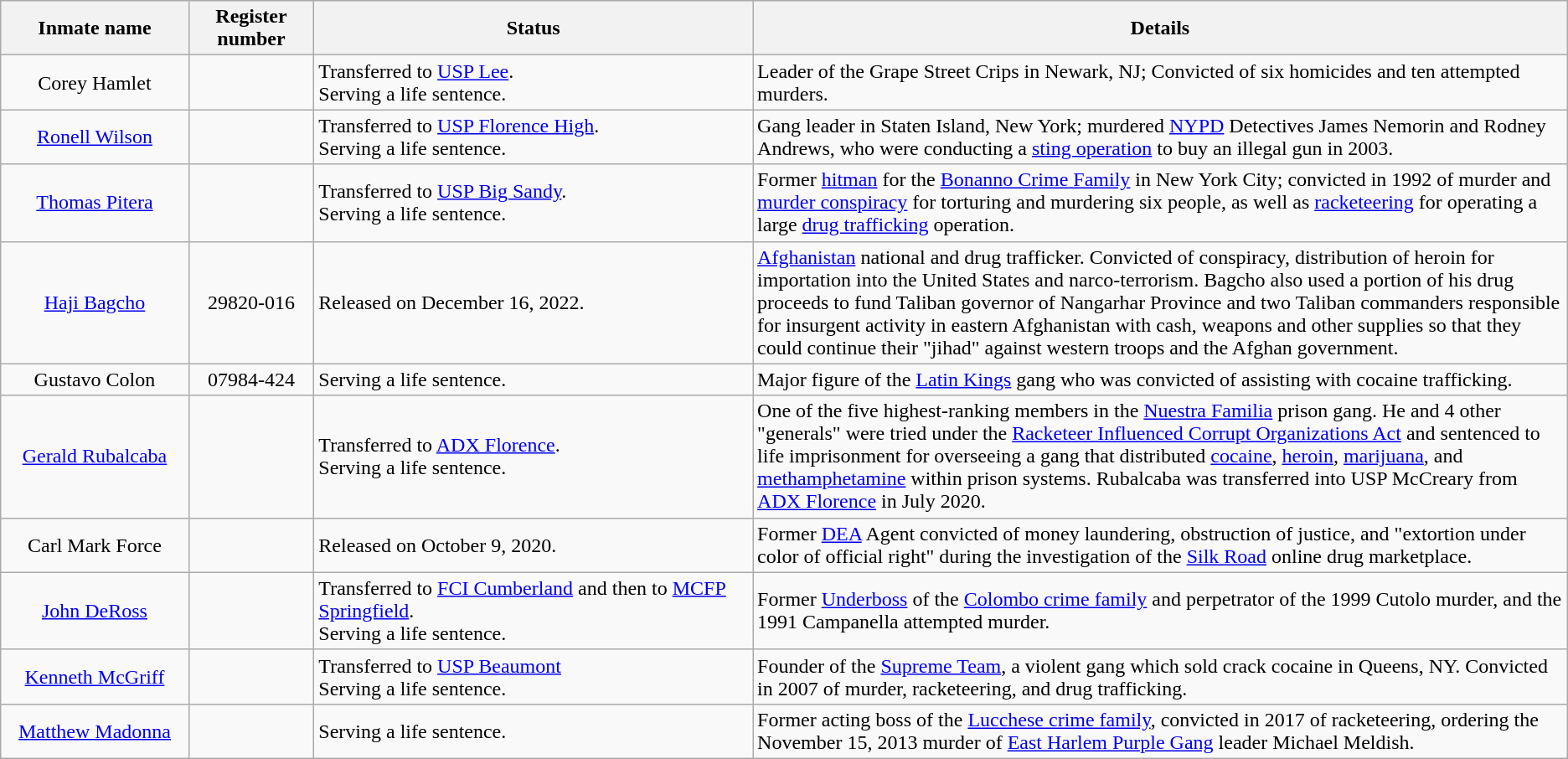<table class="wikitable sortable">
<tr>
<th width=12%>Inmate name</th>
<th width=8%>Register number</th>
<th width=28%>Status</th>
<th width=52%>Details</th>
</tr>
<tr>
<td style="text-align:center;">Corey Hamlet</td>
<td style="text-align:center;"></td>
<td>Transferred to <a href='#'>USP Lee</a>.<br>Serving a life sentence.</td>
<td>Leader of the Grape Street Crips in Newark, NJ; Convicted of six homicides and ten attempted murders.</td>
</tr>
<tr>
<td style="text-align:center;"><a href='#'>Ronell Wilson</a></td>
<td style="text-align:center;"></td>
<td>Transferred to <a href='#'>USP Florence High</a>.<br>Serving a life sentence.</td>
<td>Gang leader in Staten Island, New York; murdered <a href='#'>NYPD</a> Detectives James Nemorin and Rodney Andrews, who were conducting a <a href='#'>sting operation</a> to buy an illegal gun in 2003.</td>
</tr>
<tr>
<td align="center"><a href='#'>Thomas Pitera</a></td>
<td align="center"></td>
<td>Transferred to <a href='#'>USP Big Sandy</a>.<br>Serving a life sentence.</td>
<td>Former <a href='#'>hitman</a> for the <a href='#'>Bonanno Crime Family</a> in New York City; convicted in 1992 of murder and <a href='#'>murder conspiracy</a> for torturing and murdering six people, as well as <a href='#'>racketeering</a> for operating a large <a href='#'>drug trafficking</a> operation.</td>
</tr>
<tr>
<td style="text-align:center;"><a href='#'>Haji Bagcho</a></td>
<td style="text-align:center;">29820-016</td>
<td>Released on December 16, 2022.</td>
<td><a href='#'>Afghanistan</a> national and drug trafficker. Convicted of conspiracy, distribution of heroin for importation into the United States and narco-terrorism. Bagcho also used a portion of his drug proceeds to fund Taliban governor of Nangarhar Province and two Taliban commanders responsible for insurgent activity in eastern Afghanistan with cash, weapons and other supplies so that they could continue their "jihad" against western troops and the Afghan government.</td>
</tr>
<tr>
<td style="text-align:center;">Gustavo Colon</td>
<td style="text-align:center;">07984-424</td>
<td>Serving a life sentence.</td>
<td>Major figure of the <a href='#'>Latin Kings</a> gang who was convicted of assisting with cocaine trafficking.</td>
</tr>
<tr>
<td align="center"><a href='#'>Gerald Rubalcaba</a></td>
<td align="center"></td>
<td>Transferred to <a href='#'>ADX Florence</a>.<br>Serving a life sentence.</td>
<td>One of the five highest-ranking members in the <a href='#'>Nuestra Familia</a> prison gang. He and 4 other "generals" were tried under the <a href='#'>Racketeer Influenced Corrupt Organizations Act</a> and sentenced to life imprisonment for overseeing a gang that distributed <a href='#'>cocaine</a>, <a href='#'>heroin</a>, <a href='#'>marijuana</a>, and <a href='#'>methamphetamine</a> within prison systems. Rubalcaba was transferred into USP McCreary from <a href='#'>ADX Florence</a> in July 2020.</td>
</tr>
<tr>
<td style="text-align:center;">Carl Mark Force</td>
<td style="text-align:center;"></td>
<td>Released on October 9, 2020.</td>
<td>Former <a href='#'>DEA</a> Agent convicted of money laundering, obstruction of justice, and "extortion under color of official right" during the investigation of the <a href='#'>Silk Road</a> online drug marketplace.</td>
</tr>
<tr>
<td style="text-align:center;"><a href='#'>John DeRoss</a></td>
<td style="text-align:center;"></td>
<td>Transferred to <a href='#'>FCI Cumberland</a> and then to <a href='#'>MCFP Springfield</a>.<br>Serving a life sentence.</td>
<td>Former <a href='#'>Underboss</a> of the <a href='#'>Colombo crime family</a> and perpetrator of the 1999 Cutolo murder, and the 1991 Campanella attempted murder.</td>
</tr>
<tr>
<td style="text-align:center;"><a href='#'>Kenneth McGriff</a></td>
<td style="text-align:center;"></td>
<td>Transferred to <a href='#'>USP Beaumont</a><br>Serving a life sentence.</td>
<td>Founder of the <a href='#'>Supreme Team</a>, a violent gang which sold crack cocaine in Queens, NY. Convicted in 2007 of murder, racketeering, and drug trafficking.</td>
</tr>
<tr>
<td style="text-align:center;"><a href='#'>Matthew Madonna</a></td>
<td style="text-align:center;"></td>
<td>Serving a life sentence.</td>
<td>Former acting boss of the <a href='#'>Lucchese crime family</a>, convicted in 2017 of racketeering, ordering the November 15, 2013 murder of <a href='#'>East Harlem Purple Gang</a> leader Michael Meldish.</td>
</tr>
</table>
